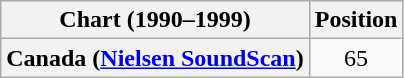<table class="wikitable plainrowheaders" style="text-align:center">
<tr>
<th>Chart (1990–1999)</th>
<th>Position</th>
</tr>
<tr>
<th scope="row">Canada (<a href='#'>Nielsen SoundScan</a>)</th>
<td>65</td>
</tr>
</table>
